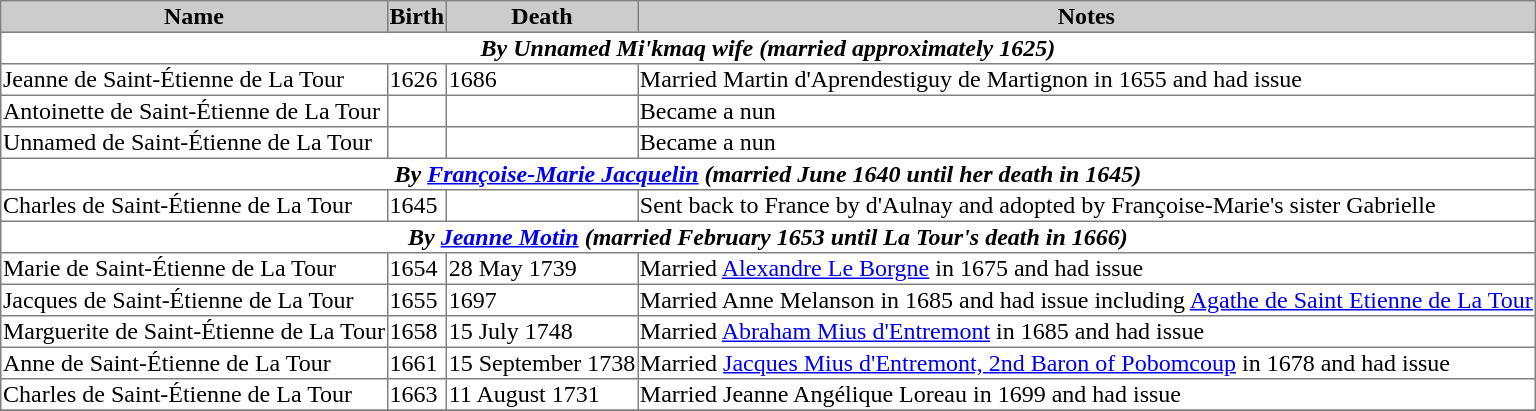<table border="1" style="border-collapse: collapse;">
<tr style="background:#ccc;">
<th>Name</th>
<th>Birth</th>
<th>Death</th>
<th>Notes</th>
</tr>
<tr>
<th colspan=4><strong><em>By Unnamed Mi'kmaq wife (married approximately 1625)</em></strong></th>
</tr>
<tr>
<td>Jeanne de Saint-Étienne de La Tour</td>
<td>1626</td>
<td>1686</td>
<td>Married Martin d'Aprendestiguy de Martignon in 1655 and had issue</td>
</tr>
<tr>
<td>Antoinette de Saint-Étienne de La Tour</td>
<td></td>
<td></td>
<td>Became a nun</td>
</tr>
<tr>
<td>Unnamed de Saint-Étienne de La Tour</td>
<td></td>
<td></td>
<td>Became a nun</td>
</tr>
<tr>
<th colspan=4><strong><em>By <a href='#'>Françoise-Marie Jacquelin</a> (married June 1640 until her death in 1645)</em></strong></th>
</tr>
<tr>
<td>Charles de Saint-Étienne de La Tour</td>
<td>1645</td>
<td></td>
<td>Sent back to France by d'Aulnay and adopted by Françoise-Marie's sister Gabrielle</td>
</tr>
<tr>
<th colspan=4><strong><em>By <a href='#'>Jeanne Motin</a> (married February 1653 until La Tour's death in 1666)</em></strong></th>
</tr>
<tr>
<td>Marie de Saint-Étienne de La Tour</td>
<td>1654</td>
<td>28 May 1739</td>
<td>Married <a href='#'>Alexandre Le Borgne</a> in 1675 and had issue</td>
</tr>
<tr>
<td>Jacques de Saint-Étienne de La Tour</td>
<td>1655</td>
<td>1697</td>
<td>Married Anne Melanson in 1685 and had issue including <a href='#'>Agathe de Saint Etienne de La Tour</a></td>
</tr>
<tr>
<td>Marguerite de Saint-Étienne de La Tour</td>
<td>1658</td>
<td>15 July 1748</td>
<td>Married <a href='#'>Abraham Mius d'Entremont</a> in 1685 and had issue</td>
</tr>
<tr>
<td>Anne de Saint-Étienne de La Tour</td>
<td>1661</td>
<td>15 September 1738</td>
<td>Married <a href='#'>Jacques Mius d'Entremont, 2nd Baron of Pobomcoup</a> in 1678 and had issue</td>
</tr>
<tr>
<td>Charles de Saint-Étienne de La Tour</td>
<td>1663</td>
<td>11 August 1731</td>
<td>Married Jeanne Angélique Loreau in 1699 and had issue</td>
</tr>
<tr>
</tr>
</table>
